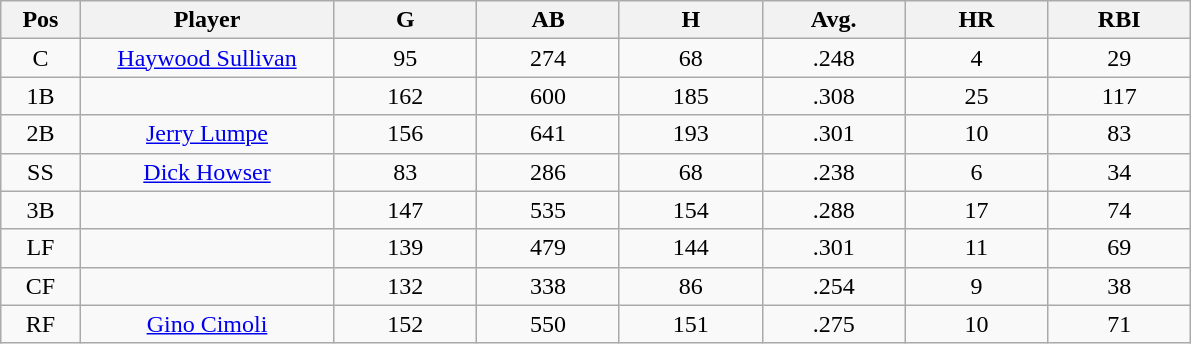<table class="wikitable sortable">
<tr>
<th bgcolor="#DDDDFF" width="5%">Pos</th>
<th bgcolor="#DDDDFF" width="16%">Player</th>
<th bgcolor="#DDDDFF" width="9%">G</th>
<th bgcolor="#DDDDFF" width="9%">AB</th>
<th bgcolor="#DDDDFF" width="9%">H</th>
<th bgcolor="#DDDDFF" width="9%">Avg.</th>
<th bgcolor="#DDDDFF" width="9%">HR</th>
<th bgcolor="#DDDDFF" width="9%">RBI</th>
</tr>
<tr align="center">
<td>C</td>
<td><a href='#'>Haywood Sullivan</a></td>
<td>95</td>
<td>274</td>
<td>68</td>
<td>.248</td>
<td>4</td>
<td>29</td>
</tr>
<tr align=center>
<td>1B</td>
<td></td>
<td>162</td>
<td>600</td>
<td>185</td>
<td>.308</td>
<td>25</td>
<td>117</td>
</tr>
<tr align="center">
<td>2B</td>
<td><a href='#'>Jerry Lumpe</a></td>
<td>156</td>
<td>641</td>
<td>193</td>
<td>.301</td>
<td>10</td>
<td>83</td>
</tr>
<tr align=center>
<td>SS</td>
<td><a href='#'>Dick Howser</a></td>
<td>83</td>
<td>286</td>
<td>68</td>
<td>.238</td>
<td>6</td>
<td>34</td>
</tr>
<tr align=center>
<td>3B</td>
<td></td>
<td>147</td>
<td>535</td>
<td>154</td>
<td>.288</td>
<td>17</td>
<td>74</td>
</tr>
<tr align="center">
<td>LF</td>
<td></td>
<td>139</td>
<td>479</td>
<td>144</td>
<td>.301</td>
<td>11</td>
<td>69</td>
</tr>
<tr align="center">
<td>CF</td>
<td></td>
<td>132</td>
<td>338</td>
<td>86</td>
<td>.254</td>
<td>9</td>
<td>38</td>
</tr>
<tr align="center">
<td>RF</td>
<td><a href='#'>Gino Cimoli</a></td>
<td>152</td>
<td>550</td>
<td>151</td>
<td>.275</td>
<td>10</td>
<td>71</td>
</tr>
</table>
